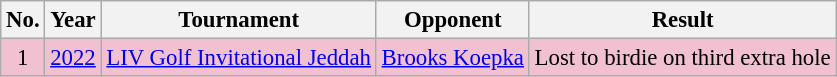<table class="wikitable" style="font-size:95%;">
<tr>
<th>No.</th>
<th>Year</th>
<th>Tournament</th>
<th>Opponent</th>
<th>Result</th>
</tr>
<tr style="background:#F2C1D1;">
<td align=center>1</td>
<td><a href='#'>2022</a></td>
<td><a href='#'>LIV Golf Invitational Jeddah</a></td>
<td> <a href='#'>Brooks Koepka</a></td>
<td>Lost to birdie on third extra hole</td>
</tr>
</table>
